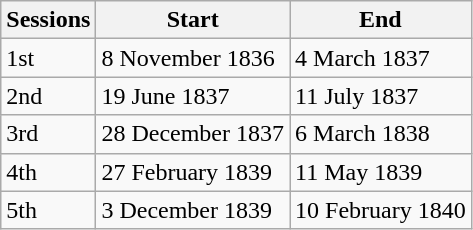<table class="wikitable">
<tr>
<th>Sessions</th>
<th>Start</th>
<th>End</th>
</tr>
<tr>
<td>1st</td>
<td>8 November 1836</td>
<td>4 March 1837</td>
</tr>
<tr>
<td>2nd</td>
<td>19 June 1837</td>
<td>11 July 1837</td>
</tr>
<tr>
<td>3rd</td>
<td>28 December 1837</td>
<td>6 March 1838</td>
</tr>
<tr>
<td>4th</td>
<td>27 February 1839</td>
<td>11 May 1839</td>
</tr>
<tr>
<td>5th</td>
<td>3 December 1839</td>
<td>10 February 1840</td>
</tr>
</table>
